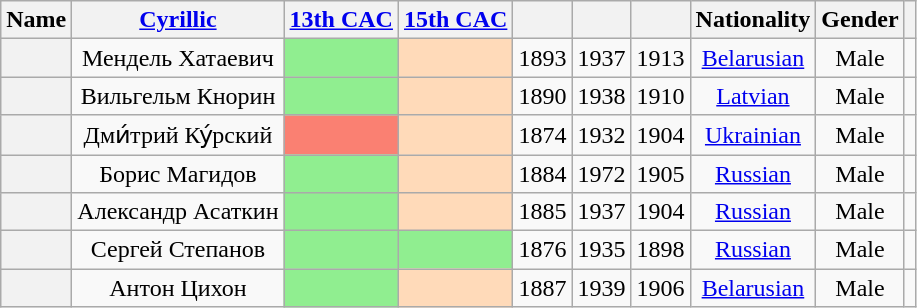<table class="wikitable sortable" style=text-align:center>
<tr>
<th scope="col">Name</th>
<th scope="col" class="unsortable"><a href='#'>Cyrillic</a></th>
<th scope="col"><a href='#'>13th CAC</a></th>
<th scope="col"><a href='#'>15th CAC</a></th>
<th scope="col"></th>
<th scope="col"></th>
<th scope="col"></th>
<th scope="col">Nationality</th>
<th scope="col">Gender</th>
<th scope="col" class="unsortable"></th>
</tr>
<tr>
<th align="center" scope="row" style="font-weight:normal;"></th>
<td>Мендель Хатаевич</td>
<td bgcolor = LightGreen></td>
<td bgcolor = PeachPuff></td>
<td>1893</td>
<td>1937</td>
<td>1913</td>
<td><a href='#'>Belarusian</a></td>
<td>Male</td>
<td></td>
</tr>
<tr>
<th align="center" scope="row" style="font-weight:normal;"></th>
<td>Вильгельм Кнорин</td>
<td bgcolor = LightGreen></td>
<td bgcolor = PeachPuff></td>
<td>1890</td>
<td>1938</td>
<td>1910</td>
<td><a href='#'>Latvian</a></td>
<td>Male</td>
<td></td>
</tr>
<tr>
<th align="center" scope="row" style="font-weight:normal;"></th>
<td>Дми́трий Ку́рский</td>
<td bgcolor = Salmon></td>
<td bgcolor = PeachPuff></td>
<td>1874</td>
<td>1932</td>
<td>1904</td>
<td><a href='#'>Ukrainian</a></td>
<td>Male</td>
<td></td>
</tr>
<tr>
<th align="center" scope="row" style="font-weight:normal;"></th>
<td>Борис Магидов</td>
<td bgcolor = LightGreen></td>
<td bgcolor = PeachPuff></td>
<td>1884</td>
<td>1972</td>
<td>1905</td>
<td><a href='#'>Russian</a></td>
<td>Male</td>
<td></td>
</tr>
<tr>
<th align="center" scope="row" style="font-weight:normal;"></th>
<td>Александр Асаткин</td>
<td bgcolor = LightGreen></td>
<td bgcolor = PeachPuff></td>
<td>1885</td>
<td>1937</td>
<td>1904</td>
<td><a href='#'>Russian</a></td>
<td>Male</td>
<td></td>
</tr>
<tr>
<th align="center" scope="row" style="font-weight:normal;"></th>
<td>Сергей Степанов</td>
<td bgcolor = LightGreen></td>
<td bgcolor = LightGreen></td>
<td>1876</td>
<td>1935</td>
<td>1898</td>
<td><a href='#'>Russian</a></td>
<td>Male</td>
<td></td>
</tr>
<tr>
<th align="center" scope="row" style="font-weight:normal;"></th>
<td>Антон Цихон</td>
<td bgcolor = LightGreen></td>
<td bgcolor = PeachPuff></td>
<td>1887</td>
<td>1939</td>
<td>1906</td>
<td><a href='#'>Belarusian</a></td>
<td>Male</td>
<td></td>
</tr>
</table>
